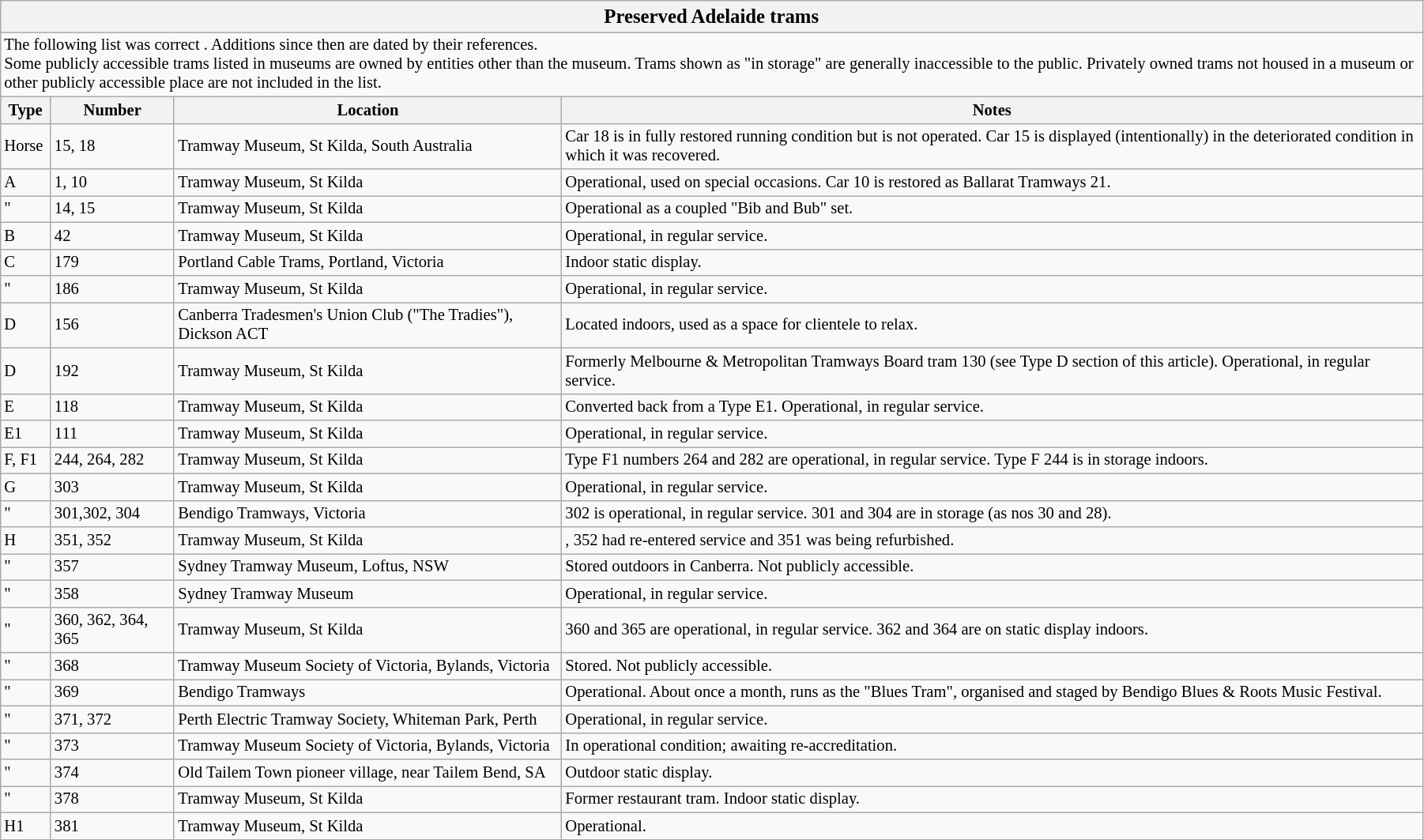<table class="wikitable floatright mw-collapsible mw-collapsed" style= "width:95%; font-size: 86%; margin-top:3em; margin-left:1em; margin-right:2em; margin-bottom:2em">
<tr>
<th colspan= "4"><big><strong>Preserved Adelaide trams</strong></big></th>
</tr>
<tr>
<td colspan="4">The following list was correct . Additions since then are dated by their references.<br>Some publicly accessible trams listed in museums are owned by entities other than the museum. Trams shown as "in storage" are generally inaccessible to the public. Privately owned trams not housed in a museum or other publicly accessible place are not included in the list.</td>
</tr>
<tr>
<th>Type</th>
<th>Number</th>
<th>Location</th>
<th>Notes</th>
</tr>
<tr>
<td>Horse</td>
<td>15, 18</td>
<td>Tramway Museum, St Kilda, South Australia</td>
<td>Car 18 is in fully restored running condition but is not operated. Car 15 is displayed (intentionally) in the deteriorated condition in which it was recovered.</td>
</tr>
<tr>
<td>A</td>
<td>1, 10</td>
<td>Tramway Museum, St Kilda</td>
<td>Operational, used on special occasions. Car 10 is restored as Ballarat Tramways 21.</td>
</tr>
<tr>
<td>"</td>
<td>14, 15</td>
<td>Tramway Museum, St Kilda</td>
<td>Operational as a coupled "Bib and Bub" set.</td>
</tr>
<tr>
<td>B</td>
<td>42</td>
<td>Tramway Museum, St Kilda</td>
<td>Operational, in regular service.</td>
</tr>
<tr>
<td>C</td>
<td>179</td>
<td>Portland Cable Trams, Portland, Victoria</td>
<td>Indoor static display.</td>
</tr>
<tr>
<td>"</td>
<td>186</td>
<td>Tramway Museum, St Kilda</td>
<td>Operational, in regular service.</td>
</tr>
<tr>
<td>D</td>
<td>156</td>
<td>Canberra Tradesmen's Union Club ("The Tradies"), Dickson ACT</td>
<td>Located indoors, used as a space for clientele to relax.</td>
</tr>
<tr>
<td>D</td>
<td>192</td>
<td>Tramway Museum, St Kilda</td>
<td>Formerly Melbourne & Metropolitan Tramways Board tram 130 (see Type D section of this article). Operational, in regular service.</td>
</tr>
<tr>
<td>E</td>
<td>118</td>
<td>Tramway Museum, St Kilda</td>
<td>Converted back from a Type E1. Operational, in regular service.</td>
</tr>
<tr>
<td>E1</td>
<td>111</td>
<td>Tramway Museum, St Kilda</td>
<td>Operational, in regular service.</td>
</tr>
<tr>
<td>F, F1</td>
<td>244, 264, 282</td>
<td>Tramway Museum, St Kilda</td>
<td>Type F1 numbers 264 and 282 are operational, in regular service. Type F 244 is in storage indoors.</td>
</tr>
<tr>
<td>G</td>
<td>303</td>
<td>Tramway Museum, St Kilda</td>
<td>Operational, in regular service.</td>
</tr>
<tr>
<td>"</td>
<td>301,302, 304</td>
<td>Bendigo Tramways, Victoria</td>
<td>302 is operational, in regular service. 301 and 304 are in storage (as nos 30 and 28).</td>
</tr>
<tr>
<td>H</td>
<td>351, 352</td>
<td>Tramway Museum, St Kilda</td>
<td>, 352 had re-entered service and 351 was being refurbished.</td>
</tr>
<tr>
<td>"</td>
<td>357</td>
<td>Sydney Tramway Museum, Loftus, NSW</td>
<td>Stored outdoors in Canberra. Not publicly accessible.</td>
</tr>
<tr>
<td>"</td>
<td>358</td>
<td>Sydney Tramway Museum</td>
<td>Operational, in regular service.</td>
</tr>
<tr>
<td>"</td>
<td>360, 362, 364, 365</td>
<td>Tramway Museum, St Kilda</td>
<td>360 and 365 are operational, in regular service. 362 and 364 are on static display indoors.</td>
</tr>
<tr>
<td>"</td>
<td>368</td>
<td>Tramway Museum Society of Victoria, Bylands, Victoria</td>
<td>Stored. Not publicly accessible.</td>
</tr>
<tr>
<td>"</td>
<td>369</td>
<td>Bendigo Tramways</td>
<td>Operational. About once a month, runs as the "Blues Tram", organised and staged by Bendigo Blues & Roots Music Festival.</td>
</tr>
<tr>
<td>"</td>
<td>371, 372</td>
<td>Perth Electric Tramway Society, Whiteman Park, Perth</td>
<td>Operational, in regular service.</td>
</tr>
<tr>
<td>"</td>
<td>373</td>
<td>Tramway Museum Society of Victoria, Bylands, Victoria</td>
<td>In operational condition; awaiting re-accreditation.</td>
</tr>
<tr>
<td>"</td>
<td>374</td>
<td>Old Tailem Town pioneer village, near Tailem Bend, SA</td>
<td>Outdoor static display.</td>
</tr>
<tr>
<td>"</td>
<td>378</td>
<td>Tramway Museum, St Kilda</td>
<td>Former restaurant tram. Indoor static display.</td>
</tr>
<tr>
<td>H1</td>
<td>381</td>
<td>Tramway Museum, St Kilda</td>
<td>Operational.</td>
</tr>
</table>
